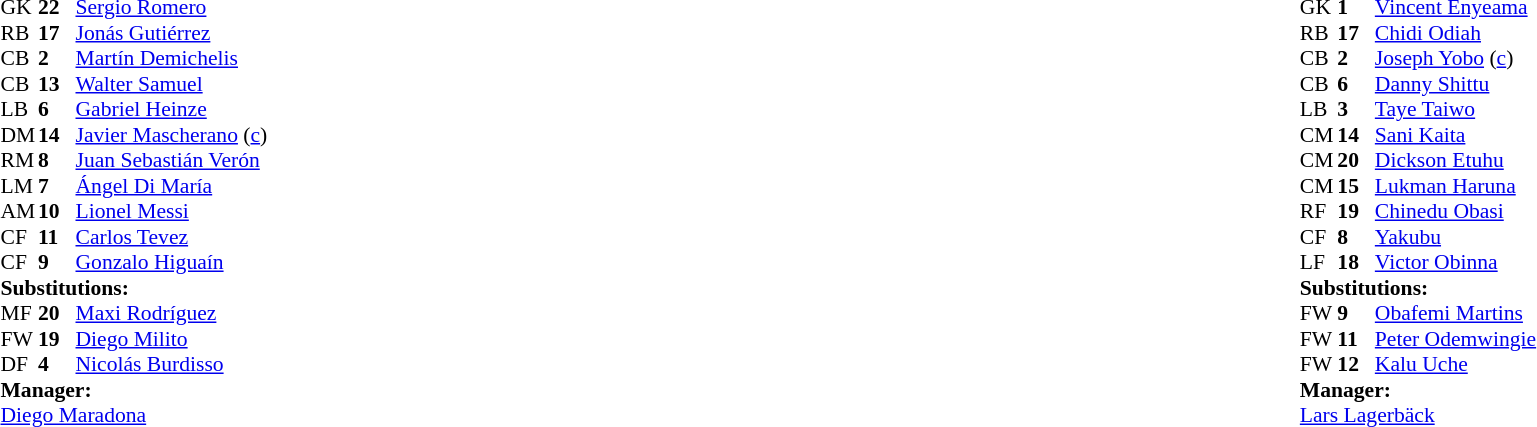<table width="100%">
<tr>
<td valign="top" width="40%"><br><table style="font-size: 90%" cellspacing="0" cellpadding="0">
<tr>
<th width="25"></th>
<th width="25"></th>
</tr>
<tr>
<td>GK</td>
<td><strong>22</strong></td>
<td><a href='#'>Sergio Romero</a></td>
</tr>
<tr>
<td>RB</td>
<td><strong>17</strong></td>
<td><a href='#'>Jonás Gutiérrez</a></td>
<td></td>
</tr>
<tr>
<td>CB</td>
<td><strong>2</strong></td>
<td><a href='#'>Martín Demichelis</a></td>
</tr>
<tr>
<td>CB</td>
<td><strong>13</strong></td>
<td><a href='#'>Walter Samuel</a></td>
</tr>
<tr>
<td>LB</td>
<td><strong>6</strong></td>
<td><a href='#'>Gabriel Heinze</a></td>
</tr>
<tr>
<td>DM</td>
<td><strong>14</strong></td>
<td><a href='#'>Javier Mascherano</a> (<a href='#'>c</a>)</td>
</tr>
<tr>
<td>RM</td>
<td><strong>8</strong></td>
<td><a href='#'>Juan Sebastián Verón</a></td>
<td></td>
<td></td>
</tr>
<tr>
<td>LM</td>
<td><strong>7</strong></td>
<td><a href='#'>Ángel Di María</a></td>
<td></td>
<td></td>
</tr>
<tr>
<td>AM</td>
<td><strong>10</strong></td>
<td><a href='#'>Lionel Messi</a></td>
</tr>
<tr>
<td>CF</td>
<td><strong>11</strong></td>
<td><a href='#'>Carlos Tevez</a></td>
</tr>
<tr>
<td>CF</td>
<td><strong>9</strong></td>
<td><a href='#'>Gonzalo Higuaín</a></td>
<td></td>
<td></td>
</tr>
<tr>
<td colspan=3><strong>Substitutions:</strong></td>
</tr>
<tr>
<td>MF</td>
<td><strong>20</strong></td>
<td><a href='#'>Maxi Rodríguez</a></td>
<td></td>
<td></td>
</tr>
<tr>
<td>FW</td>
<td><strong>19</strong></td>
<td><a href='#'>Diego Milito</a></td>
<td></td>
<td></td>
</tr>
<tr>
<td>DF</td>
<td><strong>4</strong></td>
<td><a href='#'>Nicolás Burdisso</a></td>
<td></td>
<td></td>
</tr>
<tr>
<td colspan=3><strong>Manager:</strong></td>
</tr>
<tr>
<td colspan=3><a href='#'>Diego Maradona</a></td>
</tr>
</table>
</td>
<td valign="top"></td>
<td valign="top" width="50%"><br><table style="font-size: 90%" cellspacing="0" cellpadding="0" align="center">
<tr>
<th width=25></th>
<th width=25></th>
</tr>
<tr>
<td>GK</td>
<td><strong>1</strong></td>
<td><a href='#'>Vincent Enyeama</a></td>
</tr>
<tr>
<td>RB</td>
<td><strong>17</strong></td>
<td><a href='#'>Chidi Odiah</a></td>
</tr>
<tr>
<td>CB</td>
<td><strong>2</strong></td>
<td><a href='#'>Joseph Yobo</a> (<a href='#'>c</a>)</td>
</tr>
<tr>
<td>CB</td>
<td><strong>6</strong></td>
<td><a href='#'>Danny Shittu</a></td>
</tr>
<tr>
<td>LB</td>
<td><strong>3</strong></td>
<td><a href='#'>Taye Taiwo</a></td>
<td></td>
<td></td>
</tr>
<tr>
<td>CM</td>
<td><strong>14</strong></td>
<td><a href='#'>Sani Kaita</a></td>
</tr>
<tr>
<td>CM</td>
<td><strong>20</strong></td>
<td><a href='#'>Dickson Etuhu</a></td>
</tr>
<tr>
<td>CM</td>
<td><strong>15</strong></td>
<td><a href='#'>Lukman Haruna</a></td>
<td></td>
</tr>
<tr>
<td>RF</td>
<td><strong>19</strong></td>
<td><a href='#'>Chinedu Obasi</a></td>
<td></td>
<td></td>
</tr>
<tr>
<td>CF</td>
<td><strong>8</strong></td>
<td><a href='#'>Yakubu</a></td>
</tr>
<tr>
<td>LF</td>
<td><strong>18</strong></td>
<td><a href='#'>Victor Obinna</a></td>
<td></td>
<td></td>
</tr>
<tr>
<td colspan=3><strong>Substitutions:</strong></td>
</tr>
<tr>
<td>FW</td>
<td><strong>9</strong></td>
<td><a href='#'>Obafemi Martins</a></td>
<td></td>
<td></td>
</tr>
<tr>
<td>FW</td>
<td><strong>11</strong></td>
<td><a href='#'>Peter Odemwingie</a></td>
<td></td>
<td></td>
</tr>
<tr>
<td>FW</td>
<td><strong>12</strong></td>
<td><a href='#'>Kalu Uche</a></td>
<td></td>
<td></td>
</tr>
<tr>
<td colspan=3><strong>Manager:</strong></td>
</tr>
<tr>
<td colspan=4> <a href='#'>Lars Lagerbäck</a></td>
</tr>
</table>
</td>
</tr>
</table>
